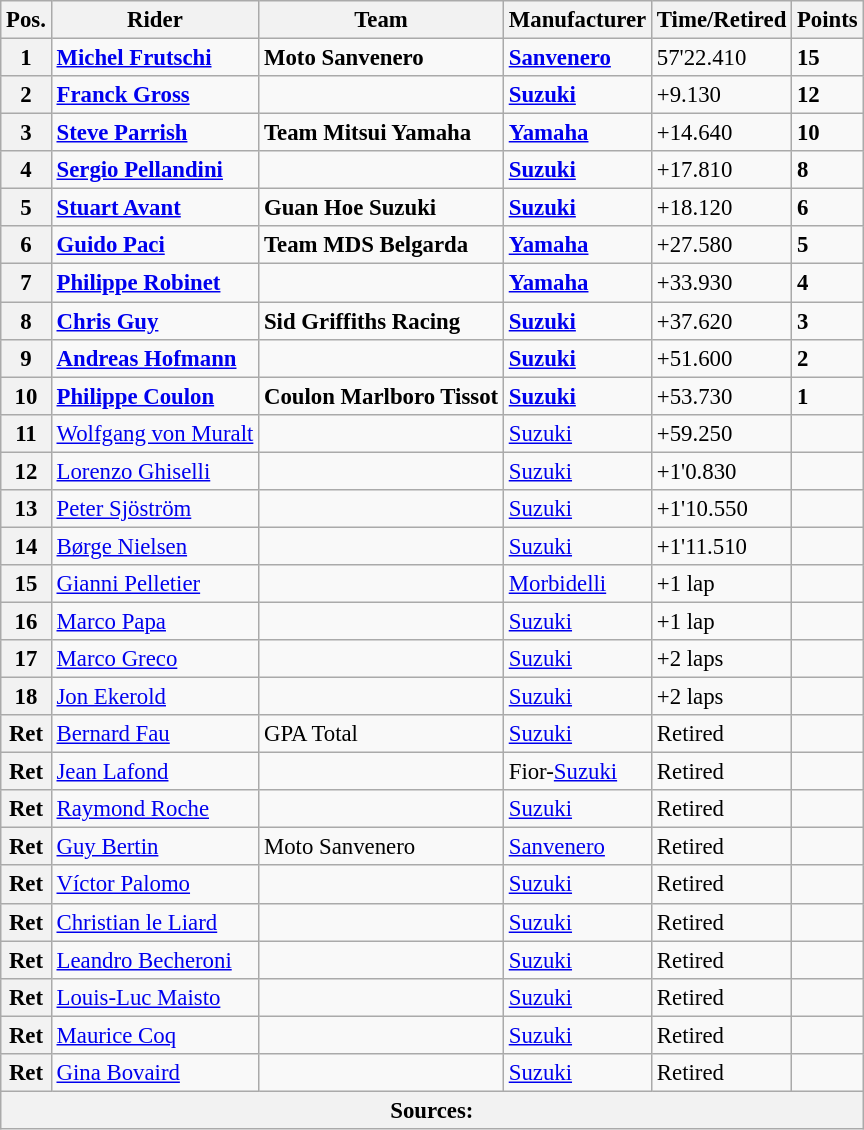<table class="wikitable" style="font-size: 95%;">
<tr>
<th>Pos.</th>
<th>Rider</th>
<th>Team</th>
<th>Manufacturer</th>
<th>Time/Retired</th>
<th>Points</th>
</tr>
<tr>
<th>1</th>
<td> <strong><a href='#'>Michel Frutschi</a></strong></td>
<td><strong>Moto Sanvenero</strong></td>
<td><strong><a href='#'>Sanvenero</a></strong></td>
<td>57'22.410</td>
<td><strong>15</strong></td>
</tr>
<tr>
<th>2</th>
<td> <strong><a href='#'>Franck Gross</a></strong></td>
<td></td>
<td><strong><a href='#'>Suzuki</a></strong></td>
<td>+9.130</td>
<td><strong>12</strong></td>
</tr>
<tr>
<th>3</th>
<td> <strong><a href='#'>Steve Parrish</a></strong></td>
<td><strong>Team Mitsui Yamaha</strong></td>
<td><strong><a href='#'>Yamaha</a></strong></td>
<td>+14.640</td>
<td><strong>10</strong></td>
</tr>
<tr>
<th>4</th>
<td> <strong><a href='#'>Sergio Pellandini</a></strong></td>
<td></td>
<td><strong><a href='#'>Suzuki</a></strong></td>
<td>+17.810</td>
<td><strong>8</strong></td>
</tr>
<tr>
<th>5</th>
<td> <strong><a href='#'>Stuart Avant</a></strong></td>
<td><strong>Guan Hoe Suzuki</strong></td>
<td><strong><a href='#'>Suzuki</a></strong></td>
<td>+18.120</td>
<td><strong>6</strong></td>
</tr>
<tr>
<th>6</th>
<td> <strong><a href='#'>Guido Paci</a></strong></td>
<td><strong>Team MDS Belgarda</strong></td>
<td><strong><a href='#'>Yamaha</a></strong></td>
<td>+27.580</td>
<td><strong>5</strong></td>
</tr>
<tr>
<th>7</th>
<td> <strong><a href='#'>Philippe Robinet</a></strong></td>
<td></td>
<td><strong><a href='#'>Yamaha</a></strong></td>
<td>+33.930</td>
<td><strong>4</strong></td>
</tr>
<tr>
<th>8</th>
<td> <strong><a href='#'>Chris Guy</a></strong></td>
<td><strong>Sid Griffiths Racing</strong></td>
<td><strong><a href='#'>Suzuki</a></strong></td>
<td>+37.620</td>
<td><strong>3</strong></td>
</tr>
<tr>
<th>9</th>
<td> <strong><a href='#'>Andreas Hofmann</a></strong></td>
<td></td>
<td><strong><a href='#'>Suzuki</a></strong></td>
<td>+51.600</td>
<td><strong>2</strong></td>
</tr>
<tr>
<th>10</th>
<td> <strong><a href='#'>Philippe Coulon</a></strong></td>
<td><strong>Coulon Marlboro Tissot</strong></td>
<td><strong><a href='#'>Suzuki</a></strong></td>
<td>+53.730</td>
<td><strong>1</strong></td>
</tr>
<tr>
<th>11</th>
<td> <a href='#'>Wolfgang von Muralt</a></td>
<td></td>
<td><a href='#'>Suzuki</a></td>
<td>+59.250</td>
<td></td>
</tr>
<tr>
<th>12</th>
<td> <a href='#'>Lorenzo Ghiselli</a></td>
<td></td>
<td><a href='#'>Suzuki</a></td>
<td>+1'0.830</td>
<td></td>
</tr>
<tr>
<th>13</th>
<td> <a href='#'>Peter Sjöström</a></td>
<td></td>
<td><a href='#'>Suzuki</a></td>
<td>+1'10.550</td>
<td></td>
</tr>
<tr>
<th>14</th>
<td> <a href='#'>Børge Nielsen</a></td>
<td></td>
<td><a href='#'>Suzuki</a></td>
<td>+1'11.510</td>
<td></td>
</tr>
<tr>
<th>15</th>
<td> <a href='#'>Gianni Pelletier</a></td>
<td></td>
<td><a href='#'>Morbidelli</a></td>
<td>+1 lap</td>
<td></td>
</tr>
<tr>
<th>16</th>
<td> <a href='#'>Marco Papa</a></td>
<td></td>
<td><a href='#'>Suzuki</a></td>
<td>+1 lap</td>
<td></td>
</tr>
<tr>
<th>17</th>
<td> <a href='#'>Marco Greco</a></td>
<td></td>
<td><a href='#'>Suzuki</a></td>
<td>+2 laps</td>
<td></td>
</tr>
<tr>
<th>18</th>
<td> <a href='#'>Jon Ekerold</a></td>
<td></td>
<td><a href='#'>Suzuki</a></td>
<td>+2 laps</td>
<td></td>
</tr>
<tr>
<th>Ret</th>
<td> <a href='#'>Bernard Fau</a></td>
<td>GPA Total</td>
<td><a href='#'>Suzuki</a></td>
<td>Retired</td>
<td></td>
</tr>
<tr>
<th>Ret</th>
<td> <a href='#'>Jean Lafond</a></td>
<td></td>
<td>Fior-<a href='#'>Suzuki</a></td>
<td>Retired</td>
<td></td>
</tr>
<tr>
<th>Ret</th>
<td> <a href='#'>Raymond Roche</a></td>
<td></td>
<td><a href='#'>Suzuki</a></td>
<td>Retired</td>
<td></td>
</tr>
<tr>
<th>Ret</th>
<td> <a href='#'>Guy Bertin</a></td>
<td>Moto Sanvenero</td>
<td><a href='#'>Sanvenero</a></td>
<td>Retired</td>
<td></td>
</tr>
<tr>
<th>Ret</th>
<td> <a href='#'>Víctor Palomo</a></td>
<td></td>
<td><a href='#'>Suzuki</a></td>
<td>Retired</td>
<td></td>
</tr>
<tr>
<th>Ret</th>
<td> <a href='#'>Christian le Liard</a></td>
<td></td>
<td><a href='#'>Suzuki</a></td>
<td>Retired</td>
<td></td>
</tr>
<tr>
<th>Ret</th>
<td> <a href='#'>Leandro Becheroni</a></td>
<td></td>
<td><a href='#'>Suzuki</a></td>
<td>Retired</td>
<td></td>
</tr>
<tr>
<th>Ret</th>
<td> <a href='#'>Louis-Luc Maisto</a></td>
<td></td>
<td><a href='#'>Suzuki</a></td>
<td>Retired</td>
<td></td>
</tr>
<tr>
<th>Ret</th>
<td> <a href='#'>Maurice Coq</a></td>
<td></td>
<td><a href='#'>Suzuki</a></td>
<td>Retired</td>
<td></td>
</tr>
<tr>
<th>Ret</th>
<td> <a href='#'>Gina Bovaird</a></td>
<td></td>
<td><a href='#'>Suzuki</a></td>
<td>Retired</td>
<td></td>
</tr>
<tr>
<th colspan=8>Sources: </th>
</tr>
</table>
